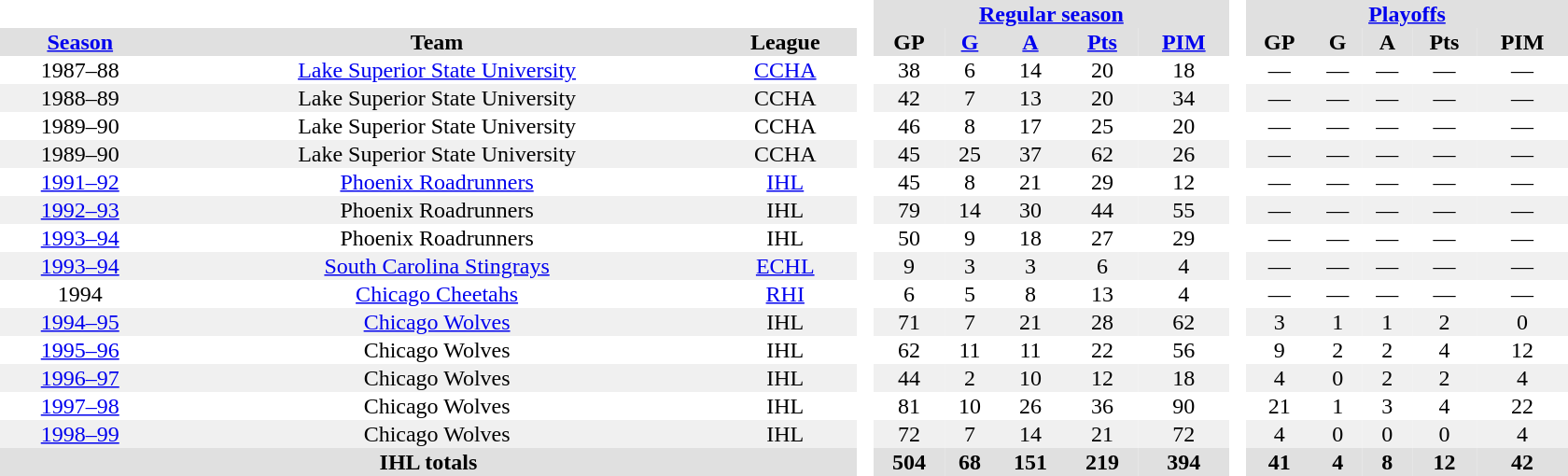<table border="0" cellpadding="1" cellspacing="0" style="text-align:center; width:70em">
<tr ALIGN="center" bgcolor="#e0e0e0">
<th colspan="3" bgcolor="#ffffff"> </th>
<th rowspan="99" bgcolor="#ffffff"> </th>
<th colspan="5"><a href='#'>Regular season</a></th>
<th rowspan="99" bgcolor="#ffffff"> </th>
<th colspan="5"><a href='#'>Playoffs</a></th>
</tr>
<tr ALIGN="center" bgcolor="#e0e0e0">
<th><a href='#'>Season</a></th>
<th>Team</th>
<th>League</th>
<th>GP</th>
<th><a href='#'>G</a></th>
<th><a href='#'>A</a></th>
<th><a href='#'>Pts</a></th>
<th><a href='#'>PIM</a></th>
<th>GP</th>
<th>G</th>
<th>A</th>
<th>Pts</th>
<th>PIM</th>
</tr>
<tr>
<td>1987–88</td>
<td><a href='#'>Lake Superior State University</a></td>
<td><a href='#'>CCHA</a></td>
<td>38</td>
<td>6</td>
<td>14</td>
<td>20</td>
<td>18</td>
<td>—</td>
<td>—</td>
<td>—</td>
<td>—</td>
<td>—</td>
</tr>
<tr bgcolor="#f0f0f0">
<td>1988–89</td>
<td>Lake Superior State University</td>
<td>CCHA</td>
<td>42</td>
<td>7</td>
<td>13</td>
<td>20</td>
<td>34</td>
<td>—</td>
<td>—</td>
<td>—</td>
<td>—</td>
<td>—</td>
</tr>
<tr>
<td>1989–90</td>
<td>Lake Superior State University</td>
<td>CCHA</td>
<td>46</td>
<td>8</td>
<td>17</td>
<td>25</td>
<td>20</td>
<td>—</td>
<td>—</td>
<td>—</td>
<td>—</td>
<td>—</td>
</tr>
<tr bgcolor="#f0f0f0">
<td>1989–90</td>
<td>Lake Superior State University</td>
<td>CCHA</td>
<td>45</td>
<td>25</td>
<td>37</td>
<td>62</td>
<td>26</td>
<td>—</td>
<td>—</td>
<td>—</td>
<td>—</td>
<td>—</td>
</tr>
<tr>
<td><a href='#'>1991–92</a></td>
<td><a href='#'>Phoenix Roadrunners</a></td>
<td><a href='#'>IHL</a></td>
<td>45</td>
<td>8</td>
<td>21</td>
<td>29</td>
<td>12</td>
<td>—</td>
<td>—</td>
<td>—</td>
<td>—</td>
<td>—</td>
</tr>
<tr bgcolor="#f0f0f0">
<td><a href='#'>1992–93</a></td>
<td>Phoenix Roadrunners</td>
<td>IHL</td>
<td>79</td>
<td>14</td>
<td>30</td>
<td>44</td>
<td>55</td>
<td>—</td>
<td>—</td>
<td>—</td>
<td>—</td>
<td>—</td>
</tr>
<tr>
<td><a href='#'>1993–94</a></td>
<td>Phoenix Roadrunners</td>
<td>IHL</td>
<td>50</td>
<td>9</td>
<td>18</td>
<td>27</td>
<td>29</td>
<td>—</td>
<td>—</td>
<td>—</td>
<td>—</td>
<td>—</td>
</tr>
<tr bgcolor="#f0f0f0">
<td><a href='#'>1993–94</a></td>
<td><a href='#'>South Carolina Stingrays</a></td>
<td><a href='#'>ECHL</a></td>
<td>9</td>
<td>3</td>
<td>3</td>
<td>6</td>
<td>4</td>
<td>—</td>
<td>—</td>
<td>—</td>
<td>—</td>
<td>—</td>
</tr>
<tr>
<td>1994</td>
<td><a href='#'>Chicago Cheetahs</a></td>
<td><a href='#'>RHI</a></td>
<td>6</td>
<td>5</td>
<td>8</td>
<td>13</td>
<td>4</td>
<td>—</td>
<td>—</td>
<td>—</td>
<td>—</td>
<td>—</td>
</tr>
<tr bgcolor="#f0f0f0">
<td><a href='#'>1994–95</a></td>
<td><a href='#'>Chicago Wolves</a></td>
<td>IHL</td>
<td>71</td>
<td>7</td>
<td>21</td>
<td>28</td>
<td>62</td>
<td>3</td>
<td>1</td>
<td>1</td>
<td>2</td>
<td>0</td>
</tr>
<tr>
<td><a href='#'>1995–96</a></td>
<td>Chicago Wolves</td>
<td>IHL</td>
<td>62</td>
<td>11</td>
<td>11</td>
<td>22</td>
<td>56</td>
<td>9</td>
<td>2</td>
<td>2</td>
<td>4</td>
<td>12</td>
</tr>
<tr bgcolor="#f0f0f0">
<td><a href='#'>1996–97</a></td>
<td>Chicago Wolves</td>
<td>IHL</td>
<td>44</td>
<td>2</td>
<td>10</td>
<td>12</td>
<td>18</td>
<td>4</td>
<td>0</td>
<td>2</td>
<td>2</td>
<td>4</td>
</tr>
<tr>
<td><a href='#'>1997–98</a></td>
<td>Chicago Wolves</td>
<td>IHL</td>
<td>81</td>
<td>10</td>
<td>26</td>
<td>36</td>
<td>90</td>
<td>21</td>
<td>1</td>
<td>3</td>
<td>4</td>
<td>22</td>
</tr>
<tr bgcolor="#f0f0f0">
<td><a href='#'>1998–99</a></td>
<td>Chicago Wolves</td>
<td>IHL</td>
<td>72</td>
<td>7</td>
<td>14</td>
<td>21</td>
<td>72</td>
<td>4</td>
<td>0</td>
<td>0</td>
<td>0</td>
<td>4</td>
</tr>
<tr ALIGN="center" bgcolor="#e0e0e0">
<th colspan="3">IHL totals</th>
<th>504</th>
<th>68</th>
<th>151</th>
<th>219</th>
<th>394</th>
<th>41</th>
<th>4</th>
<th>8</th>
<th>12</th>
<th>42</th>
</tr>
</table>
